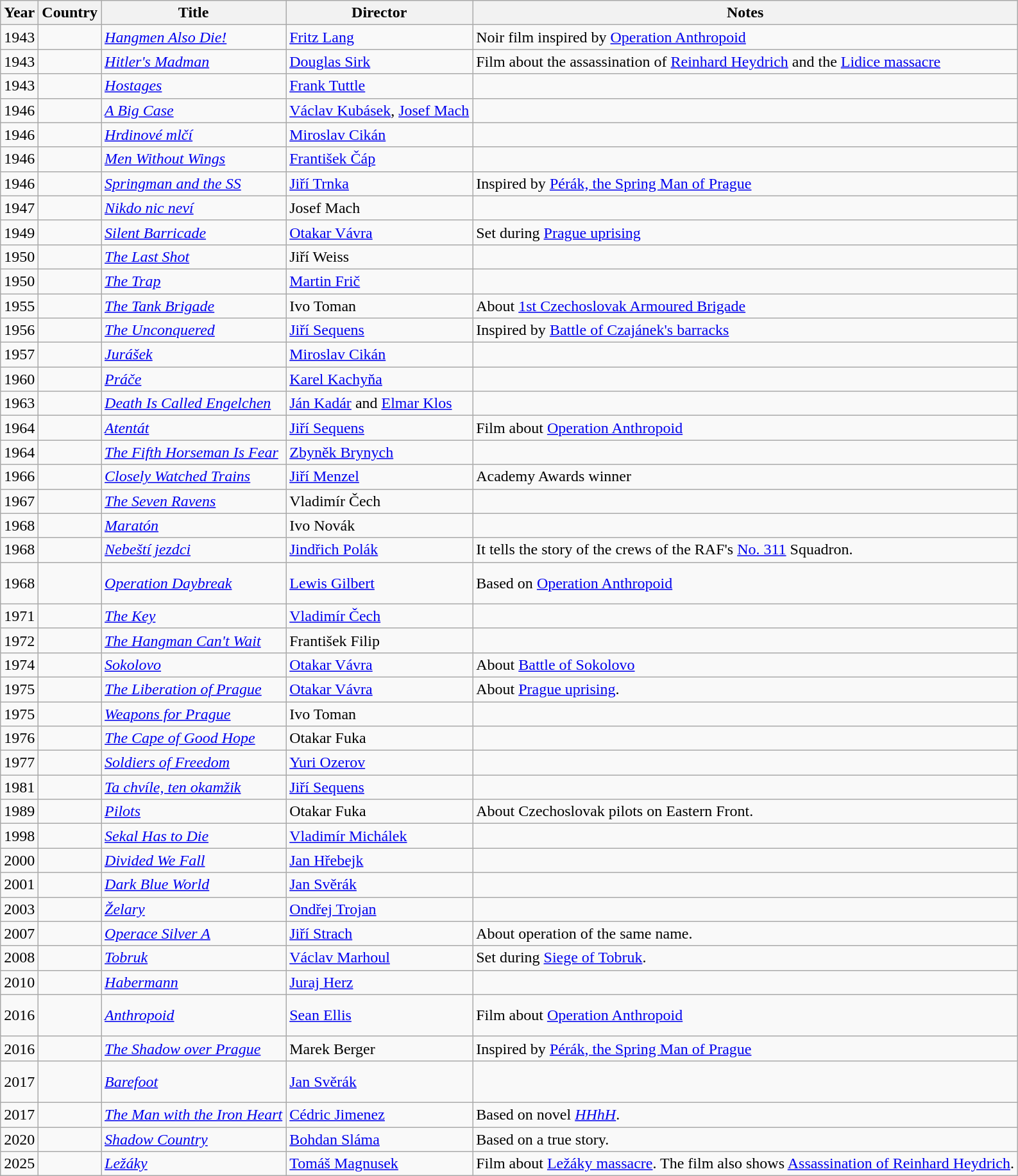<table class="wikitable sortable">
<tr>
<th>Year</th>
<th>Country</th>
<th>Title</th>
<th>Director</th>
<th>Notes</th>
</tr>
<tr>
<td>1943</td>
<td></td>
<td><em><a href='#'>Hangmen Also Die!</a></em></td>
<td><a href='#'>Fritz Lang</a></td>
<td>Noir film inspired by <a href='#'>Operation Anthropoid</a></td>
</tr>
<tr>
<td>1943</td>
<td></td>
<td><em><a href='#'>Hitler's Madman</a></em></td>
<td><a href='#'>Douglas Sirk</a></td>
<td>Film about the assassination of <a href='#'>Reinhard Heydrich</a> and the <a href='#'>Lidice massacre</a></td>
</tr>
<tr>
<td>1943</td>
<td></td>
<td><em><a href='#'>Hostages</a></em></td>
<td><a href='#'>Frank Tuttle</a></td>
<td></td>
</tr>
<tr>
<td>1946</td>
<td></td>
<td><em><a href='#'>A Big Case</a></em></td>
<td><a href='#'>Václav Kubásek</a>, <a href='#'>Josef Mach</a></td>
<td></td>
</tr>
<tr>
<td>1946</td>
<td></td>
<td><em><a href='#'>Hrdinové mlčí</a></em></td>
<td><a href='#'>Miroslav Cikán</a></td>
<td></td>
</tr>
<tr>
<td>1946</td>
<td></td>
<td><em><a href='#'>Men Without Wings</a></em></td>
<td><a href='#'>František Čáp</a></td>
<td></td>
</tr>
<tr>
<td>1946</td>
<td></td>
<td><em><a href='#'>Springman and the SS</a></em></td>
<td><a href='#'>Jiří Trnka</a></td>
<td>Inspired by <a href='#'>Pérák, the Spring Man of Prague</a></td>
</tr>
<tr>
<td>1947</td>
<td></td>
<td><em><a href='#'>Nikdo nic neví</a></em></td>
<td>Josef Mach</td>
<td></td>
</tr>
<tr>
<td>1949</td>
<td></td>
<td><em><a href='#'>Silent Barricade</a></em></td>
<td><a href='#'>Otakar Vávra</a></td>
<td>Set during <a href='#'>Prague uprising</a></td>
</tr>
<tr>
<td>1950</td>
<td></td>
<td><em><a href='#'>The Last Shot</a></em></td>
<td>Jiří Weiss</td>
<td></td>
</tr>
<tr>
<td>1950</td>
<td></td>
<td><em><a href='#'>The Trap</a></em></td>
<td><a href='#'>Martin Frič</a></td>
<td></td>
</tr>
<tr>
<td>1955</td>
<td></td>
<td><em><a href='#'>The Tank Brigade</a></em></td>
<td>Ivo Toman</td>
<td>About <a href='#'>1st Czechoslovak Armoured Brigade</a></td>
</tr>
<tr>
<td>1956</td>
<td></td>
<td><em><a href='#'>The Unconquered</a></em></td>
<td><a href='#'>Jiří Sequens</a></td>
<td>Inspired by <a href='#'>Battle of Czajánek's barracks</a></td>
</tr>
<tr>
<td>1957</td>
<td></td>
<td><em><a href='#'>Jurášek</a></em></td>
<td><a href='#'>Miroslav Cikán</a></td>
<td></td>
</tr>
<tr>
<td>1960</td>
<td></td>
<td><em><a href='#'>Práče</a></em></td>
<td><a href='#'>Karel Kachyňa</a></td>
<td></td>
</tr>
<tr>
<td>1963</td>
<td></td>
<td><em><a href='#'>Death Is Called Engelchen</a></em></td>
<td><a href='#'>Ján Kadár</a> and <a href='#'>Elmar Klos</a></td>
<td></td>
</tr>
<tr>
<td>1964</td>
<td></td>
<td><em><a href='#'>Atentát</a></em></td>
<td><a href='#'>Jiří Sequens</a></td>
<td>Film about <a href='#'>Operation Anthropoid</a></td>
</tr>
<tr>
<td>1964</td>
<td></td>
<td><em><a href='#'>The Fifth Horseman Is Fear</a></em></td>
<td><a href='#'>Zbyněk Brynych</a></td>
<td></td>
</tr>
<tr>
<td>1966</td>
<td></td>
<td><em><a href='#'>Closely Watched Trains</a></em></td>
<td><a href='#'>Jiří Menzel</a></td>
<td>Academy Awards winner</td>
</tr>
<tr>
<td>1967</td>
<td></td>
<td><em><a href='#'>The Seven Ravens</a></em></td>
<td>Vladimír Čech</td>
<td></td>
</tr>
<tr>
<td>1968</td>
<td></td>
<td><em><a href='#'>Maratón</a></em></td>
<td>Ivo Novák</td>
<td></td>
</tr>
<tr>
<td>1968</td>
<td></td>
<td><em><a href='#'>Nebeští jezdci</a></em></td>
<td><a href='#'>Jindřich Polák</a></td>
<td>It tells the story of the crews of the RAF's <a href='#'>No. 311</a> Squadron.</td>
</tr>
<tr>
<td>1968</td>
<td><br><br></td>
<td><em><a href='#'>Operation Daybreak</a></em></td>
<td><a href='#'>Lewis Gilbert</a></td>
<td>Based on <a href='#'>Operation Anthropoid</a></td>
</tr>
<tr>
<td>1971</td>
<td></td>
<td><em><a href='#'>The Key</a></em></td>
<td><a href='#'>Vladimír Čech</a></td>
<td></td>
</tr>
<tr>
<td>1972</td>
<td></td>
<td><em><a href='#'>The Hangman Can't Wait</a></em></td>
<td>František Filip</td>
<td></td>
</tr>
<tr>
<td>1974</td>
<td></td>
<td><em><a href='#'>Sokolovo</a></em></td>
<td><a href='#'>Otakar Vávra</a></td>
<td>About <a href='#'>Battle of Sokolovo</a></td>
</tr>
<tr>
<td>1975</td>
<td><br></td>
<td><em><a href='#'>The Liberation of Prague</a></em></td>
<td><a href='#'>Otakar Vávra</a></td>
<td>About <a href='#'>Prague uprising</a>.</td>
</tr>
<tr>
<td>1975</td>
<td></td>
<td><em><a href='#'>Weapons for Prague</a></em></td>
<td>Ivo Toman</td>
<td></td>
</tr>
<tr>
<td>1976</td>
<td></td>
<td><em><a href='#'>The Cape of Good Hope</a></em></td>
<td>Otakar Fuka</td>
<td></td>
</tr>
<tr>
<td>1977</td>
<td></td>
<td><em><a href='#'>Soldiers of Freedom</a></em></td>
<td><a href='#'>Yuri Ozerov</a></td>
<td></td>
</tr>
<tr>
<td>1981</td>
<td></td>
<td><em><a href='#'>Ta chvíle, ten okamžik</a></em></td>
<td><a href='#'>Jiří Sequens</a></td>
<td></td>
</tr>
<tr>
<td>1989</td>
<td><br></td>
<td><em><a href='#'>Pilots</a></em></td>
<td>Otakar Fuka</td>
<td>About Czechoslovak pilots on Eastern Front.</td>
</tr>
<tr>
<td>1998</td>
<td></td>
<td><em><a href='#'>Sekal Has to Die</a></em></td>
<td><a href='#'>Vladimír Michálek</a></td>
<td></td>
</tr>
<tr>
<td>2000</td>
<td></td>
<td><em><a href='#'>Divided We Fall</a></em></td>
<td><a href='#'>Jan Hřebejk</a></td>
<td></td>
</tr>
<tr>
<td>2001</td>
<td></td>
<td><em><a href='#'>Dark Blue World</a></em></td>
<td><a href='#'>Jan Svěrák</a></td>
<td></td>
</tr>
<tr>
<td>2003</td>
<td><br></td>
<td><em><a href='#'>Želary</a></em></td>
<td><a href='#'>Ondřej Trojan</a></td>
<td></td>
</tr>
<tr>
<td>2007</td>
<td></td>
<td><em><a href='#'>Operace Silver A</a></em></td>
<td><a href='#'>Jiří Strach</a></td>
<td>About operation of the same name.</td>
</tr>
<tr>
<td>2008</td>
<td></td>
<td><em><a href='#'>Tobruk</a></em></td>
<td><a href='#'>Václav Marhoul</a></td>
<td>Set during <a href='#'>Siege of Tobruk</a>.</td>
</tr>
<tr>
<td>2010</td>
<td><br></td>
<td><em><a href='#'>Habermann</a></em></td>
<td><a href='#'>Juraj Herz</a></td>
<td></td>
</tr>
<tr>
<td>2016</td>
<td><br><br></td>
<td><em><a href='#'>Anthropoid</a></em></td>
<td><a href='#'>Sean Ellis</a></td>
<td>Film about <a href='#'>Operation Anthropoid</a></td>
</tr>
<tr>
<td>2016</td>
<td></td>
<td><em><a href='#'>The Shadow over Prague</a></em></td>
<td>Marek Berger</td>
<td>Inspired by <a href='#'>Pérák, the Spring Man of Prague</a></td>
</tr>
<tr>
<td>2017</td>
<td><br><br></td>
<td><em><a href='#'>Barefoot</a></em></td>
<td><a href='#'>Jan Svěrák</a></td>
<td></td>
</tr>
<tr>
<td>2017</td>
<td><br></td>
<td><em><a href='#'>The Man with the Iron Heart</a></em></td>
<td><a href='#'>Cédric Jimenez</a></td>
<td>Based on novel <em><a href='#'>HHhH</a></em>.</td>
</tr>
<tr>
<td>2020</td>
<td></td>
<td><em><a href='#'>Shadow Country</a></em></td>
<td><a href='#'>Bohdan Sláma</a></td>
<td>Based on a true story.</td>
</tr>
<tr>
<td>2025</td>
<td></td>
<td><em><a href='#'>Ležáky</a></em></td>
<td><a href='#'>Tomáš Magnusek</a></td>
<td>Film about <a href='#'>Ležáky massacre</a>. The film also shows <a href='#'>Assassination of Reinhard Heydrich</a>.</td>
</tr>
</table>
